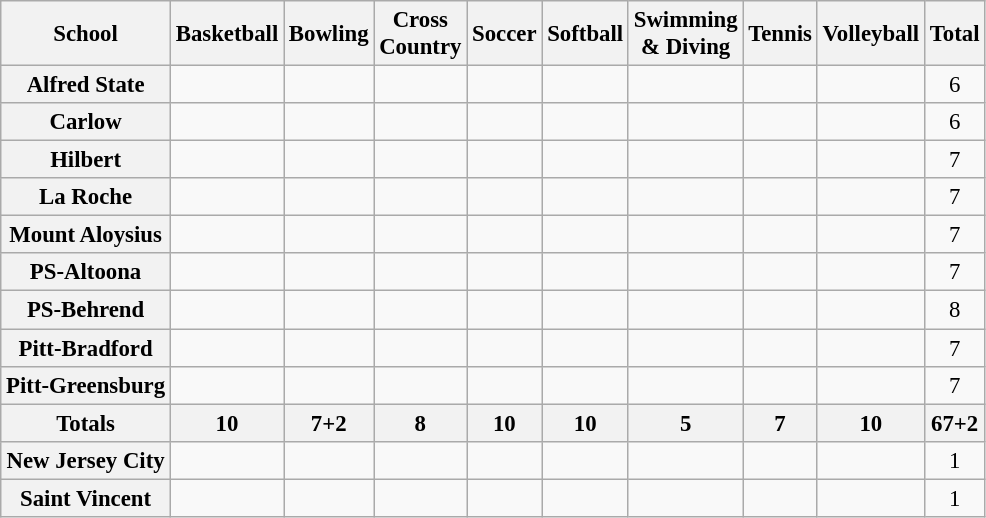<table class="wikitable" style="text-align:center; font-size:95%">
<tr>
<th>School</th>
<th>Basketball</th>
<th>Bowling</th>
<th>Cross<br>Country</th>
<th>Soccer</th>
<th>Softball</th>
<th>Swimming<br>& Diving</th>
<th>Tennis</th>
<th>Volleyball</th>
<th>Total</th>
</tr>
<tr>
<th>Alfred State</th>
<td></td>
<td></td>
<td></td>
<td></td>
<td></td>
<td></td>
<td></td>
<td></td>
<td>6</td>
</tr>
<tr>
<th>Carlow</th>
<td></td>
<td></td>
<td></td>
<td></td>
<td></td>
<td></td>
<td></td>
<td></td>
<td>6</td>
</tr>
<tr>
<th>Hilbert</th>
<td></td>
<td></td>
<td></td>
<td></td>
<td></td>
<td></td>
<td></td>
<td></td>
<td>7</td>
</tr>
<tr>
<th>La Roche</th>
<td></td>
<td></td>
<td></td>
<td></td>
<td></td>
<td></td>
<td></td>
<td></td>
<td>7</td>
</tr>
<tr>
<th>Mount Aloysius</th>
<td></td>
<td></td>
<td></td>
<td></td>
<td></td>
<td></td>
<td></td>
<td></td>
<td>7</td>
</tr>
<tr>
<th>PS-Altoona</th>
<td></td>
<td></td>
<td></td>
<td></td>
<td></td>
<td></td>
<td></td>
<td></td>
<td>7</td>
</tr>
<tr>
<th>PS-Behrend</th>
<td></td>
<td></td>
<td></td>
<td></td>
<td></td>
<td></td>
<td></td>
<td></td>
<td>8</td>
</tr>
<tr>
<th>Pitt-Bradford</th>
<td></td>
<td></td>
<td></td>
<td></td>
<td></td>
<td></td>
<td></td>
<td></td>
<td>7</td>
</tr>
<tr>
<th>Pitt-Greensburg</th>
<td></td>
<td></td>
<td></td>
<td></td>
<td></td>
<td></td>
<td></td>
<td></td>
<td>7</td>
</tr>
<tr>
<th>Totals</th>
<th>10</th>
<th>7+2</th>
<th>8</th>
<th>10</th>
<th>10</th>
<th>5</th>
<th>7</th>
<th>10</th>
<th>67+2</th>
</tr>
<tr>
<th>New Jersey City</th>
<td></td>
<td></td>
<td></td>
<td></td>
<td></td>
<td></td>
<td></td>
<td></td>
<td>1</td>
</tr>
<tr>
<th>Saint Vincent</th>
<td></td>
<td></td>
<td></td>
<td></td>
<td></td>
<td></td>
<td></td>
<td></td>
<td>1</td>
</tr>
</table>
